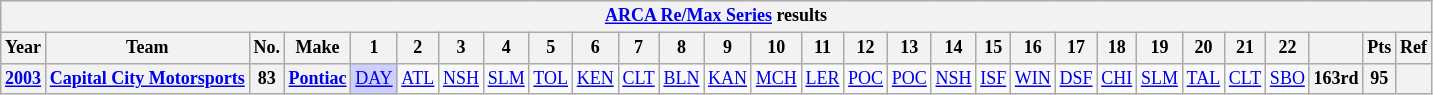<table class="wikitable" style="text-align:center; font-size:75%">
<tr>
<th colspan=29><a href='#'>ARCA Re/Max Series</a> results</th>
</tr>
<tr>
<th>Year</th>
<th>Team</th>
<th>No.</th>
<th>Make</th>
<th>1</th>
<th>2</th>
<th>3</th>
<th>4</th>
<th>5</th>
<th>6</th>
<th>7</th>
<th>8</th>
<th>9</th>
<th>10</th>
<th>11</th>
<th>12</th>
<th>13</th>
<th>14</th>
<th>15</th>
<th>16</th>
<th>17</th>
<th>18</th>
<th>19</th>
<th>20</th>
<th>21</th>
<th>22</th>
<th></th>
<th>Pts</th>
<th>Ref</th>
</tr>
<tr>
<th><a href='#'>2003</a></th>
<th><a href='#'>Capital City Motorsports</a></th>
<th>83</th>
<th><a href='#'>Pontiac</a></th>
<td style="background:#CFCFFF;"><a href='#'>DAY</a><br></td>
<td><a href='#'>ATL</a></td>
<td><a href='#'>NSH</a></td>
<td><a href='#'>SLM</a></td>
<td><a href='#'>TOL</a></td>
<td><a href='#'>KEN</a></td>
<td><a href='#'>CLT</a></td>
<td><a href='#'>BLN</a></td>
<td><a href='#'>KAN</a></td>
<td><a href='#'>MCH</a></td>
<td><a href='#'>LER</a></td>
<td><a href='#'>POC</a></td>
<td><a href='#'>POC</a></td>
<td><a href='#'>NSH</a></td>
<td><a href='#'>ISF</a></td>
<td><a href='#'>WIN</a></td>
<td><a href='#'>DSF</a></td>
<td><a href='#'>CHI</a></td>
<td><a href='#'>SLM</a></td>
<td><a href='#'>TAL</a></td>
<td><a href='#'>CLT</a></td>
<td><a href='#'>SBO</a></td>
<th>163rd</th>
<th>95</th>
<th></th>
</tr>
</table>
